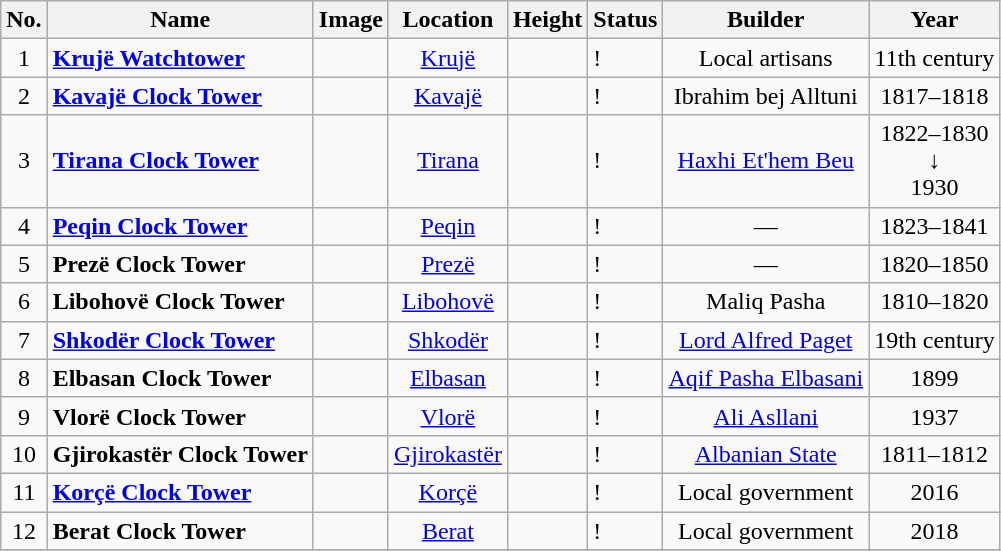<table class="wikitable sortable">
<tr>
<th>No.</th>
<th>Name</th>
<th>Image</th>
<th>Location</th>
<th>Height</th>
<th>Status</th>
<th>Builder</th>
<th>Year</th>
</tr>
<tr>
<td style="text-align:center;">1</td>
<td><strong><a href='#'>Krujë Watchtower</a></strong></td>
<td style="text-align:center;"></td>
<td style="text-align:center;"><a href='#'>Krujë</a><br><small><em></em></small></td>
<td style="text-align:center;"></td>
<td>! </td>
<td style="text-align:center;">Local artisans</td>
<td style="text-align:center;">11th century</td>
</tr>
<tr>
<td style="text-align:center;">2</td>
<td><strong><a href='#'>Kavajë Clock Tower</a></strong></td>
<td style="text-align:center;"></td>
<td style="text-align:center;"><a href='#'>Kavajë</a><br><small><em></em></small></td>
<td style="text-align:center;"></td>
<td>! </td>
<td style="text-align:center;">Ibrahim bej Alltuni</td>
<td style="text-align:center;">1817–1818</td>
</tr>
<tr>
<td style="text-align:center;">3</td>
<td><strong><a href='#'>Tirana Clock Tower</a></strong></td>
<td style="text-align:center;"></td>
<td style="text-align:center;"><a href='#'>Tirana</a><br><small><em></em></small></td>
<td style="text-align:center;"></td>
<td>! </td>
<td style="text-align:center;"><a href='#'>Haxhi Et'hem Beu</a></td>
<td style="text-align:center;">1822–1830<br>↓<br>1930</td>
</tr>
<tr>
<td style="text-align:center;">4</td>
<td><strong><a href='#'>Peqin Clock Tower</a></strong></td>
<td style="text-align:center;"></td>
<td style="text-align:center;"><a href='#'>Peqin</a><br><small><em></em></small></td>
<td style="text-align:center;"></td>
<td>! </td>
<td style="text-align:center;">—</td>
<td style="text-align:center;">1823–1841</td>
</tr>
<tr>
<td style="text-align:center;">5</td>
<td><strong>Prezë Clock Tower</strong></td>
<td style="text-align:center;"></td>
<td style="text-align:center;"><a href='#'>Prezë</a><br><small><em></em></small></td>
<td style="text-align:center;"></td>
<td>! </td>
<td style="text-align:center;">—</td>
<td style="text-align:center;">1820–1850</td>
</tr>
<tr>
<td style="text-align:center;">6</td>
<td><strong>Libohovë Clock Tower</strong></td>
<td style="text-align:center;"></td>
<td style="text-align:center;"><a href='#'>Libohovë</a><br><small><em></em></small></td>
<td style="text-align:center;"></td>
<td>! </td>
<td style="text-align:center;">Maliq Pasha</td>
<td style="text-align:center;">1810–1820</td>
</tr>
<tr>
<td style="text-align:center;">7</td>
<td><strong><a href='#'>Shkodër Clock Tower</a></strong></td>
<td style="text-align:center;"></td>
<td style="text-align:center;"><a href='#'>Shkodër</a><br><small><em></em></small></td>
<td style="text-align:center;"></td>
<td>! </td>
<td style="text-align:center;"><a href='#'>Lord Alfred Paget</a></td>
<td style="text-align:center;">19th century</td>
</tr>
<tr>
<td style="text-align:center;">8</td>
<td><strong>Elbasan Clock Tower</strong></td>
<td style="text-align:center;"></td>
<td style="text-align:center;"><a href='#'>Elbasan</a><br><small><em></em></small></td>
<td style="text-align:center;"></td>
<td>! </td>
<td style="text-align:center;"><a href='#'>Aqif Pasha Elbasani</a></td>
<td style="text-align:center;">1899</td>
</tr>
<tr>
<td style="text-align:center;">9</td>
<td><strong>Vlorë Clock Tower</strong></td>
<td style="text-align:center;"></td>
<td style="text-align:center;"><a href='#'>Vlorë</a><br><small><em></em></small></td>
<td style="text-align:center;"></td>
<td>! </td>
<td style="text-align:center;"><a href='#'>Ali Asllani</a></td>
<td style="text-align:center;">1937</td>
</tr>
<tr>
<td style="text-align:center;">10</td>
<td><strong>Gjirokastër Clock Tower</strong></td>
<td style="text-align:center;"></td>
<td style="text-align:center;"><a href='#'>Gjirokastër</a><br><small><em></em></small></td>
<td style="text-align:center;"></td>
<td>! </td>
<td style="text-align:center;"><a href='#'>Albanian State</a></td>
<td style="text-align:center;">1811–1812</td>
</tr>
<tr>
<td style="text-align:center;">11</td>
<td><strong><a href='#'>Korçë Clock Tower</a></strong></td>
<td style="text-align:center;"></td>
<td style="text-align:center;"><a href='#'>Korçë</a><br><small><em></em></small></td>
<td style="text-align:center;"></td>
<td>! </td>
<td style="text-align:center;">Local government</td>
<td style="text-align:center;">2016</td>
</tr>
<tr>
<td style="text-align:center;">12</td>
<td><strong>Berat Clock Tower</strong></td>
<td style="text-align:center;"></td>
<td style="text-align:center;"><a href='#'>Berat</a><br><small><em></em></small></td>
<td style="text-align:center;"></td>
<td>! </td>
<td style="text-align:center;">Local government</td>
<td style="text-align:center;">2018</td>
</tr>
<tr>
</tr>
</table>
